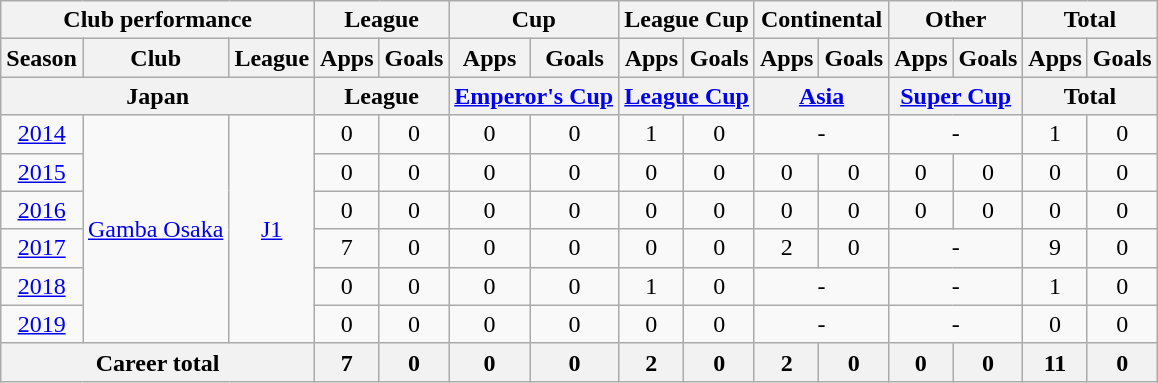<table class="wikitable" style="text-align:center">
<tr>
<th colspan=3>Club performance</th>
<th colspan=2>League</th>
<th colspan=2>Cup</th>
<th colspan=2>League Cup</th>
<th colspan=2>Continental</th>
<th colspan=2>Other</th>
<th colspan=2>Total</th>
</tr>
<tr>
<th>Season</th>
<th>Club</th>
<th>League</th>
<th>Apps</th>
<th>Goals</th>
<th>Apps</th>
<th>Goals</th>
<th>Apps</th>
<th>Goals</th>
<th>Apps</th>
<th>Goals</th>
<th>Apps</th>
<th>Goals</th>
<th>Apps</th>
<th>Goals</th>
</tr>
<tr>
<th colspan=3>Japan</th>
<th colspan=2>League</th>
<th colspan=2><a href='#'>Emperor's Cup</a></th>
<th colspan=2><a href='#'>League Cup</a></th>
<th colspan=2><a href='#'>Asia</a></th>
<th colspan=2><a href='#'>Super Cup</a></th>
<th colspan=2>Total</th>
</tr>
<tr>
<td><a href='#'>2014</a></td>
<td rowspan="6"><a href='#'>Gamba Osaka</a></td>
<td rowspan="6"><a href='#'>J1</a></td>
<td>0</td>
<td>0</td>
<td>0</td>
<td>0</td>
<td>1</td>
<td>0</td>
<td colspan="2">-</td>
<td colspan="2">-</td>
<td>1</td>
<td>0</td>
</tr>
<tr>
<td><a href='#'>2015</a></td>
<td>0</td>
<td>0</td>
<td>0</td>
<td>0</td>
<td>0</td>
<td>0</td>
<td>0</td>
<td>0</td>
<td>0</td>
<td>0</td>
<td>0</td>
<td>0</td>
</tr>
<tr>
<td><a href='#'>2016</a></td>
<td>0</td>
<td>0</td>
<td>0</td>
<td>0</td>
<td>0</td>
<td>0</td>
<td>0</td>
<td>0</td>
<td>0</td>
<td>0</td>
<td>0</td>
<td>0</td>
</tr>
<tr>
<td><a href='#'>2017</a></td>
<td>7</td>
<td>0</td>
<td>0</td>
<td>0</td>
<td>0</td>
<td>0</td>
<td>2</td>
<td>0</td>
<td colspan="2">-</td>
<td>9</td>
<td>0</td>
</tr>
<tr>
<td><a href='#'>2018</a></td>
<td>0</td>
<td>0</td>
<td>0</td>
<td>0</td>
<td>1</td>
<td>0</td>
<td colspan="2">-</td>
<td colspan="2">-</td>
<td>1</td>
<td>0</td>
</tr>
<tr>
<td><a href='#'>2019</a></td>
<td>0</td>
<td>0</td>
<td>0</td>
<td>0</td>
<td>0</td>
<td>0</td>
<td colspan="2">-</td>
<td colspan="2">-</td>
<td>0</td>
<td>0</td>
</tr>
<tr>
<th colspan=3>Career total</th>
<th>7</th>
<th>0</th>
<th>0</th>
<th>0</th>
<th>2</th>
<th>0</th>
<th>2</th>
<th>0</th>
<th>0</th>
<th>0</th>
<th>11</th>
<th>0</th>
</tr>
</table>
